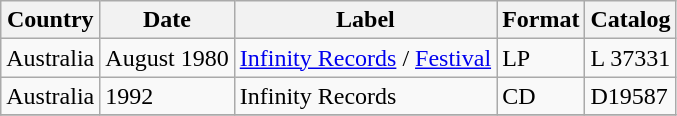<table class="wikitable">
<tr>
<th>Country</th>
<th>Date</th>
<th>Label</th>
<th>Format</th>
<th>Catalog</th>
</tr>
<tr>
<td>Australia</td>
<td>August 1980</td>
<td><a href='#'>Infinity Records</a> / <a href='#'>Festival</a></td>
<td>LP</td>
<td>L 37331</td>
</tr>
<tr>
<td>Australia</td>
<td>1992</td>
<td>Infinity Records</td>
<td>CD</td>
<td>D19587</td>
</tr>
<tr>
</tr>
</table>
